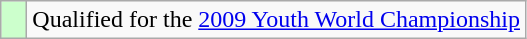<table class="wikitable" style="text-align: left;">
<tr>
<td width=10px bgcolor=#ccffcc></td>
<td>Qualified for the <a href='#'>2009 Youth World Championship</a></td>
</tr>
</table>
